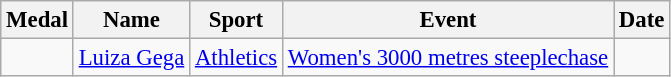<table class="wikitable sortable" style="font-size: 95%;">
<tr>
<th>Medal</th>
<th>Name</th>
<th>Sport</th>
<th>Event</th>
<th>Date</th>
</tr>
<tr>
<td></td>
<td><a href='#'>Luiza Gega</a></td>
<td><a href='#'>Athletics</a></td>
<td><a href='#'>Women's 3000 metres steeplechase</a></td>
<td></td>
</tr>
</table>
